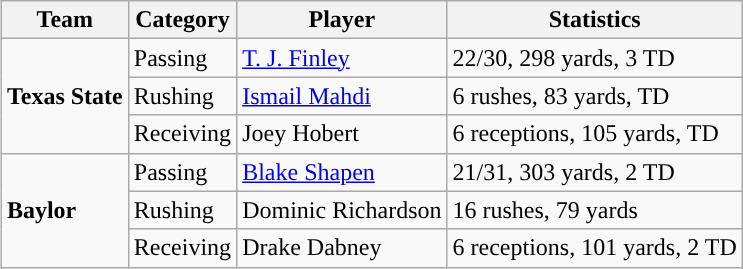<table class="wikitable" style="float: right;">
<tr>
<th>Team</th>
<th>Category</th>
<th>Player</th>
<th>Statistics</th>
</tr>
<tr>
<td rowspan=3><strong>Texas State</strong></td>
<td>Passing</td>
<td><a href='#'>T. J. Finley</a></td>
<td>22/30, 298 yards, 3 TD</td>
</tr>
<tr>
<td>Rushing</td>
<td><a href='#'>Ismail Mahdi</a></td>
<td>6 rushes, 83 yards, TD</td>
</tr>
<tr>
<td>Receiving</td>
<td>Joey Hobert</td>
<td>6 receptions, 105 yards, TD</td>
</tr>
<tr>
<td rowspan=3><strong>Baylor</strong></td>
<td>Passing</td>
<td><a href='#'>Blake Shapen</a></td>
<td>21/31, 303 yards, 2 TD</td>
</tr>
<tr>
<td>Rushing</td>
<td>Dominic Richardson</td>
<td>16 rushes, 79 yards</td>
</tr>
<tr>
<td>Receiving</td>
<td>Drake Dabney</td>
<td>6 receptions, 101 yards, 2 TD</td>
</tr>
</table>
